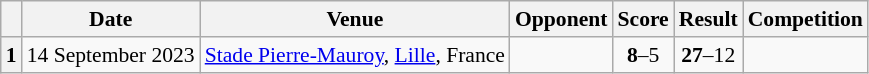<table class="wikitable plainrowheaders" style="font-size:90%;">
<tr>
<th scope=col></th>
<th scope=col data-sort-type=date>Date</th>
<th scope=col>Venue</th>
<th scope=col>Opponent</th>
<th scope=col>Score</th>
<th scope=col>Result</th>
<th scope=col>Competition</th>
</tr>
<tr>
<th scope=row>1</th>
<td>14 September 2023</td>
<td><a href='#'>Stade Pierre-Mauroy</a>, <a href='#'>Lille</a>, France</td>
<td></td>
<td align=center><strong>8</strong>–5</td>
<td align=center><strong>27</strong>–12</td>
<td></td>
</tr>
</table>
